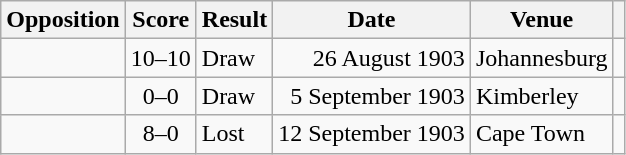<table class="wikitable sortable">
<tr>
<th>Opposition</th>
<th>Score</th>
<th>Result</th>
<th>Date</th>
<th>Venue</th>
<th scope="col" class="unsortable"></th>
</tr>
<tr>
<td></td>
<td align="center">10–10</td>
<td>Draw</td>
<td align=right>26 August 1903</td>
<td>Johannesburg</td>
<td></td>
</tr>
<tr>
<td></td>
<td align="center">0–0</td>
<td>Draw</td>
<td align=right>5 September 1903</td>
<td>Kimberley</td>
<td></td>
</tr>
<tr>
<td></td>
<td align="center">8–0</td>
<td>Lost</td>
<td align=right>12 September 1903</td>
<td>Cape Town</td>
<td></td>
</tr>
</table>
